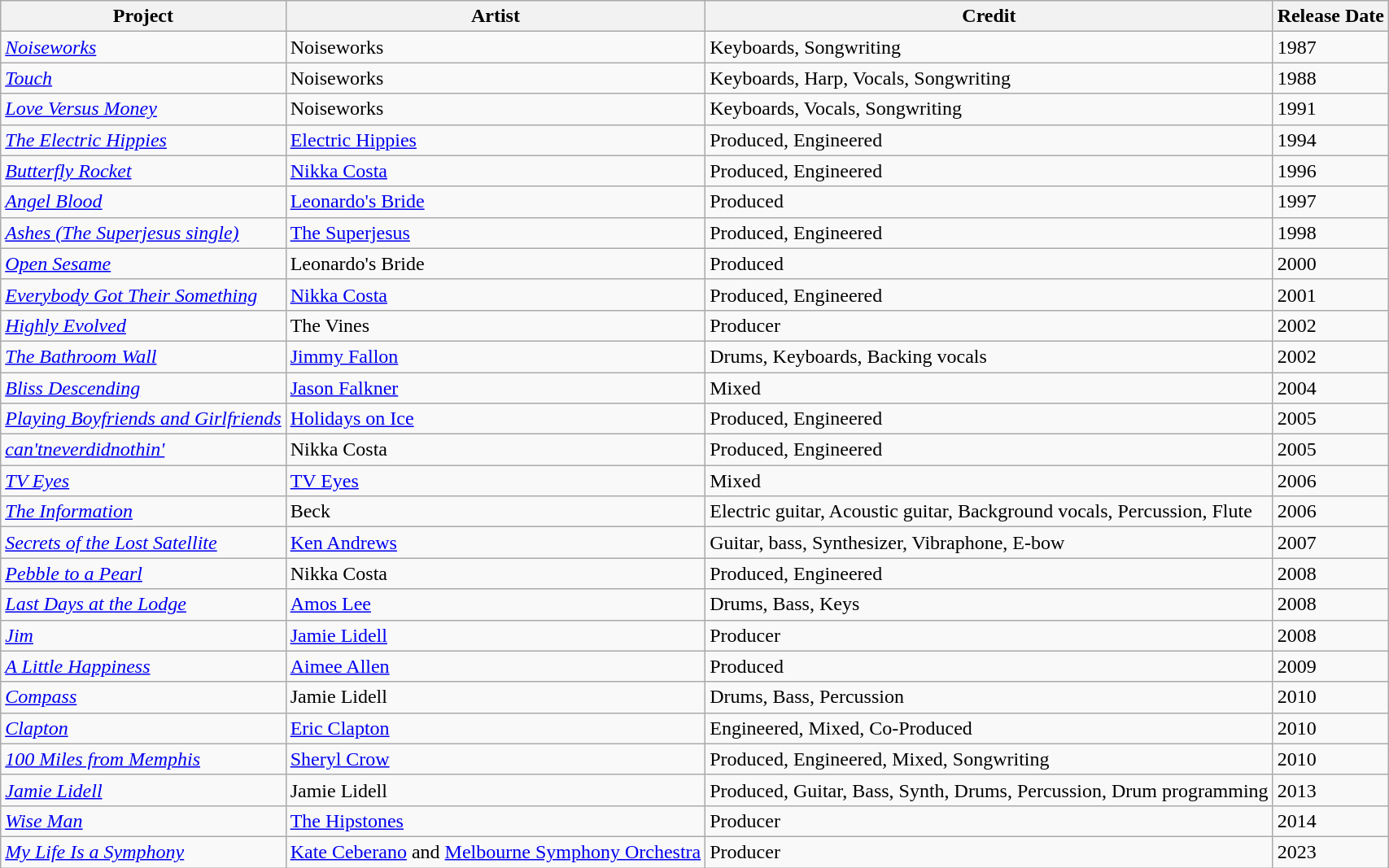<table class="wikitable sortable">
<tr>
<th><strong>Project</strong></th>
<th><strong>Artist</strong></th>
<th><strong>Credit</strong></th>
<th><strong>Release Date</strong></th>
</tr>
<tr>
<td><em><a href='#'>Noiseworks</a></em></td>
<td>Noiseworks</td>
<td>Keyboards, Songwriting</td>
<td>1987</td>
</tr>
<tr>
<td><em><a href='#'>Touch</a></em></td>
<td>Noiseworks</td>
<td>Keyboards, Harp, Vocals, Songwriting</td>
<td>1988</td>
</tr>
<tr>
<td><em><a href='#'>Love Versus Money</a></em></td>
<td>Noiseworks</td>
<td>Keyboards, Vocals, Songwriting</td>
<td>1991</td>
</tr>
<tr>
<td><em><a href='#'>The Electric Hippies</a></em></td>
<td><a href='#'>Electric Hippies</a></td>
<td>Produced, Engineered</td>
<td>1994</td>
</tr>
<tr>
<td><em><a href='#'>Butterfly Rocket</a></em></td>
<td><a href='#'>Nikka Costa</a></td>
<td>Produced, Engineered</td>
<td>1996</td>
</tr>
<tr>
<td><em><a href='#'>Angel Blood</a></em></td>
<td><a href='#'>Leonardo's Bride</a></td>
<td>Produced</td>
<td>1997</td>
</tr>
<tr>
<td><em><a href='#'>Ashes (The Superjesus single)</a></em></td>
<td><a href='#'>The Superjesus</a></td>
<td>Produced, Engineered</td>
<td>1998</td>
</tr>
<tr>
<td><em><a href='#'>Open Sesame</a></em></td>
<td>Leonardo's Bride</td>
<td>Produced</td>
<td>2000</td>
</tr>
<tr>
<td><em><a href='#'>Everybody Got Their Something</a></em></td>
<td><a href='#'>Nikka Costa</a></td>
<td>Produced, Engineered</td>
<td>2001</td>
</tr>
<tr>
<td><em><a href='#'>Highly Evolved</a></em></td>
<td>The Vines</td>
<td>Producer</td>
<td>2002</td>
</tr>
<tr>
<td><em><a href='#'>The Bathroom Wall</a></em></td>
<td><a href='#'>Jimmy Fallon</a></td>
<td>Drums, Keyboards, Backing vocals</td>
<td>2002</td>
</tr>
<tr>
<td><em><a href='#'>Bliss Descending</a></em></td>
<td><a href='#'>Jason Falkner</a></td>
<td>Mixed</td>
<td>2004</td>
</tr>
<tr>
<td><em><a href='#'>Playing Boyfriends and Girlfriends</a></em></td>
<td><a href='#'>Holidays on Ice</a></td>
<td>Produced, Engineered</td>
<td>2005</td>
</tr>
<tr>
<td><em><a href='#'>can'tneverdidnothin'</a></em></td>
<td>Nikka Costa</td>
<td>Produced, Engineered</td>
<td>2005</td>
</tr>
<tr>
<td><em><a href='#'>TV Eyes</a></em></td>
<td><a href='#'>TV Eyes</a></td>
<td>Mixed</td>
<td>2006</td>
</tr>
<tr>
<td><em><a href='#'>The Information</a></em></td>
<td>Beck</td>
<td>Electric guitar, Acoustic guitar, Background vocals, Percussion, Flute</td>
<td>2006</td>
</tr>
<tr>
<td><em><a href='#'>Secrets of the Lost Satellite</a></em></td>
<td><a href='#'>Ken Andrews</a></td>
<td>Guitar, bass, Synthesizer, Vibraphone, E-bow</td>
<td>2007</td>
</tr>
<tr>
<td><em><a href='#'>Pebble to a Pearl</a></em></td>
<td>Nikka Costa</td>
<td>Produced, Engineered</td>
<td>2008</td>
</tr>
<tr>
<td><em><a href='#'>Last Days at the Lodge</a></em></td>
<td><a href='#'>Amos Lee</a></td>
<td>Drums, Bass, Keys</td>
<td>2008</td>
</tr>
<tr>
<td><em><a href='#'>Jim</a></em></td>
<td><a href='#'>Jamie Lidell</a></td>
<td>Producer</td>
<td>2008</td>
</tr>
<tr>
<td><em><a href='#'>A Little Happiness</a></em></td>
<td><a href='#'>Aimee Allen</a></td>
<td>Produced</td>
<td>2009</td>
</tr>
<tr>
<td><em><a href='#'>Compass</a></em></td>
<td>Jamie Lidell</td>
<td>Drums, Bass, Percussion</td>
<td>2010</td>
</tr>
<tr>
<td><em><a href='#'>Clapton</a></em></td>
<td><a href='#'>Eric Clapton</a></td>
<td>Engineered, Mixed, Co-Produced</td>
<td>2010</td>
</tr>
<tr>
<td><em><a href='#'>100 Miles from Memphis</a></em></td>
<td><a href='#'>Sheryl Crow</a></td>
<td>Produced, Engineered, Mixed, Songwriting</td>
<td>2010</td>
</tr>
<tr>
<td><em><a href='#'>Jamie Lidell</a></em></td>
<td>Jamie Lidell</td>
<td>Produced, Guitar, Bass, Synth, Drums, Percussion, Drum programming</td>
<td>2013</td>
</tr>
<tr>
<td><em><a href='#'>Wise Man</a></em></td>
<td><a href='#'>The Hipstones</a></td>
<td>Producer</td>
<td>2014</td>
</tr>
<tr>
<td><em><a href='#'>My Life Is a Symphony</a></em></td>
<td><a href='#'>Kate Ceberano</a> and <a href='#'>Melbourne Symphony Orchestra</a></td>
<td>Producer</td>
<td>2023</td>
</tr>
</table>
